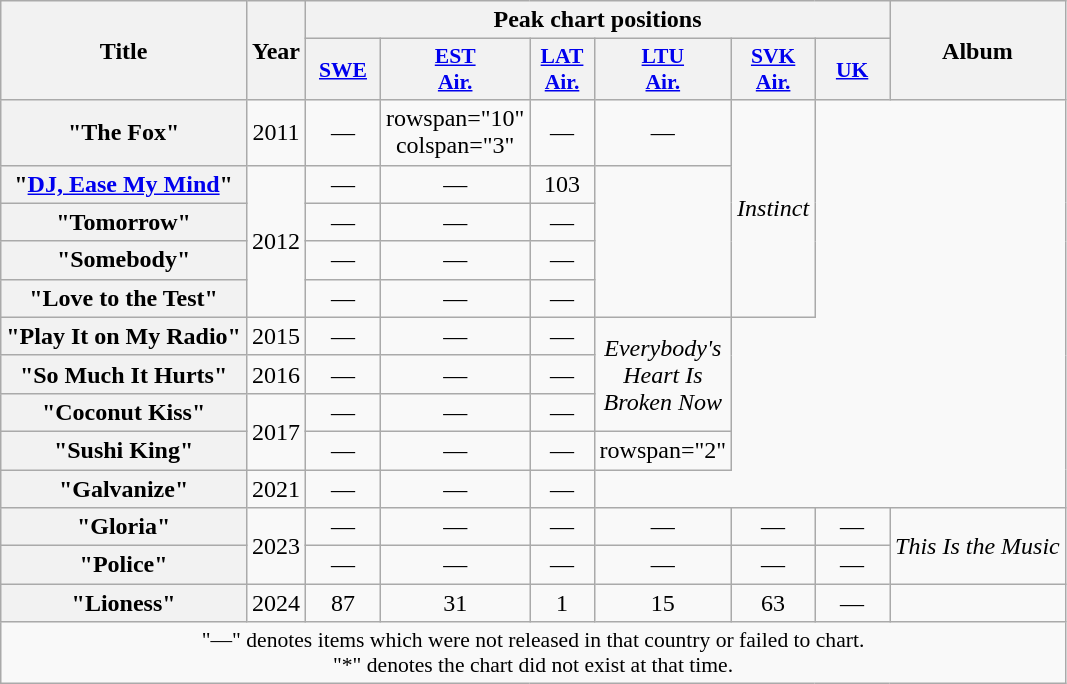<table class="wikitable plainrowheaders" style="text-align:center;">
<tr>
<th scope="col" rowspan="2">Title</th>
<th scope="col" rowspan="2">Year</th>
<th colspan="6" scope="col">Peak chart positions</th>
<th scope="col" rowspan="2">Album</th>
</tr>
<tr>
<th scope="col" style="width:3em;font-size:90%;"><a href='#'>SWE</a><br></th>
<th scope="col" style="width:2.5em;font-size:90%;"><a href='#'>EST<br>Air.</a><br></th>
<th scope="col" style="width:2.5em;font-size:90%;"><a href='#'>LAT<br>Air.</a><br></th>
<th scope="col" style="width:2.5em;font-size:90%;"><a href='#'>LTU<br>Air.</a><br></th>
<th scope="col" style="width:2.5em;font-size:90%;"><a href='#'>SVK<br>Air.</a><br></th>
<th scope="col" style="width:3em;font-size:90%;"><a href='#'>UK</a><br></th>
</tr>
<tr>
<th scope="row">"The Fox"</th>
<td>2011</td>
<td>—</td>
<td>rowspan="10" colspan="3" </td>
<td>—</td>
<td>—</td>
<td rowspan="5"><em>Instinct</em></td>
</tr>
<tr>
<th scope="row">"<a href='#'>DJ, Ease My Mind</a>"</th>
<td rowspan="4">2012</td>
<td>—</td>
<td>—</td>
<td>103</td>
</tr>
<tr>
<th scope="row">"Tomorrow"</th>
<td>—</td>
<td>—</td>
<td>—</td>
</tr>
<tr>
<th scope="row">"Somebody"</th>
<td>—</td>
<td>—</td>
<td>—</td>
</tr>
<tr>
<th scope="row">"Love to the Test"</th>
<td>—</td>
<td>—</td>
<td>—</td>
</tr>
<tr>
<th scope="row">"Play It on My Radio"</th>
<td>2015</td>
<td>—</td>
<td>—</td>
<td>—</td>
<td rowspan="3"><em>Everybody's Heart Is Broken Now</em></td>
</tr>
<tr>
<th scope="row">"So Much It Hurts"</th>
<td>2016</td>
<td>—</td>
<td>—</td>
<td>—</td>
</tr>
<tr>
<th scope="row">"Coconut Kiss"</th>
<td rowspan="2">2017</td>
<td>—</td>
<td>—</td>
<td>—</td>
</tr>
<tr>
<th scope="row">"Sushi King"</th>
<td>—</td>
<td>—</td>
<td>—</td>
<td>rowspan="2" </td>
</tr>
<tr>
<th scope="row">"Galvanize"</th>
<td>2021</td>
<td>—</td>
<td>—</td>
<td>—</td>
</tr>
<tr>
<th scope="row">"Gloria"<br></th>
<td rowspan="2">2023</td>
<td>—</td>
<td>—</td>
<td>—</td>
<td>—</td>
<td>—</td>
<td>—</td>
<td rowspan="2"><em>This Is the Music</em></td>
</tr>
<tr>
<th scope="row">"Police"<br></th>
<td>—</td>
<td>—</td>
<td>—</td>
<td>—</td>
<td>—</td>
<td>—</td>
</tr>
<tr>
<th scope="row">"Lioness"<br></th>
<td>2024</td>
<td>87</td>
<td>31</td>
<td>1</td>
<td>15</td>
<td>63</td>
<td>—</td>
<td></td>
</tr>
<tr>
<td colspan="9" style="font-size:90%;">"—" denotes items which were not released in that country or failed to chart.<br>"*" denotes the chart did not exist at that time.</td>
</tr>
</table>
